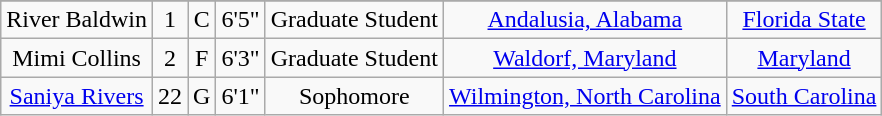<table class="wikitable sortable" border="1" style="text-align: center;">
<tr align=center>
</tr>
<tr>
<td>River Baldwin</td>
<td>1</td>
<td>C</td>
<td>6'5"</td>
<td>Graduate Student</td>
<td><a href='#'>Andalusia, Alabama</a></td>
<td><a href='#'>Florida State</a></td>
</tr>
<tr>
<td>Mimi Collins</td>
<td>2</td>
<td>F</td>
<td>6'3"</td>
<td>Graduate Student</td>
<td><a href='#'>Waldorf, Maryland</a></td>
<td><a href='#'>Maryland</a></td>
</tr>
<tr>
<td><a href='#'>Saniya Rivers</a></td>
<td>22</td>
<td>G</td>
<td>6'1"</td>
<td>Sophomore</td>
<td><a href='#'>Wilmington, North Carolina</a></td>
<td><a href='#'>South Carolina</a></td>
</tr>
</table>
